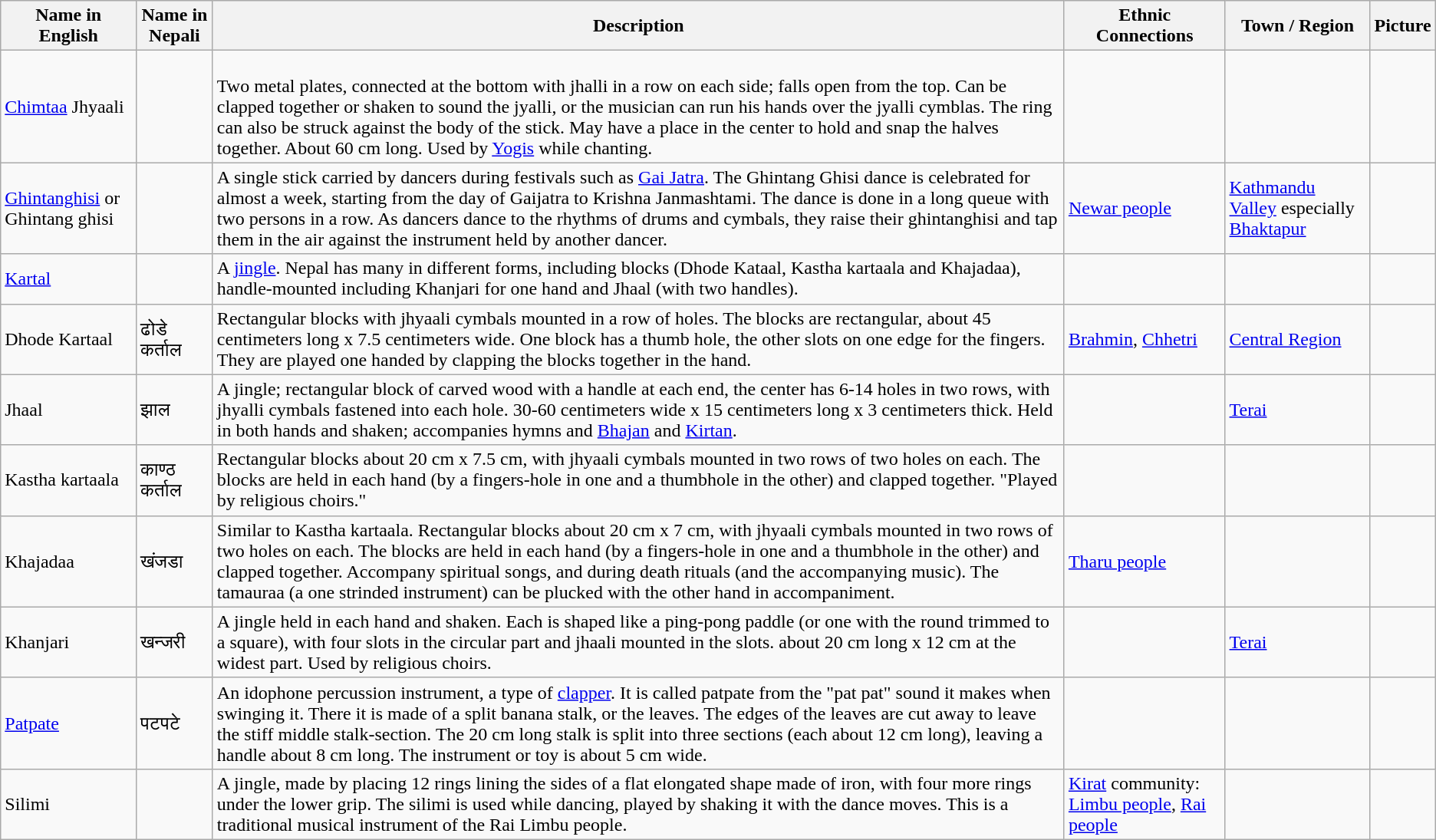<table class="wikitable">
<tr>
<th>Name in English</th>
<th>Name in Nepali</th>
<th>Description</th>
<th>Ethnic Connections</th>
<th>Town / Region</th>
<th>Picture</th>
</tr>
<tr>
<td><a href='#'>Chimtaa</a> Jhyaali</td>
<td></td>
<td><br>Two metal plates, connected at the bottom with jhalli in a row on each side; falls open from the top. Can be clapped together or shaken to sound the jyalli, or the musician can run his hands over the jyalli cymblas. The ring can also be struck against the body of the stick. May have a place in the center to hold and snap the halves together. About 60 cm long. Used by <a href='#'>Yogis</a> while chanting.</td>
<td></td>
<td></td>
<td></td>
</tr>
<tr>
<td><a href='#'>Ghintanghisi</a> or Ghintang ghisi</td>
<td></td>
<td>A single stick carried by dancers during festivals such as <a href='#'>Gai Jatra</a>. The Ghintang Ghisi dance is celebrated for almost a week, starting from the day of Gaijatra to Krishna Janmashtami. The dance is done in a long queue with two persons in a row. As dancers dance to the rhythms of drums and cymbals, they raise their ghintanghisi and tap them in the air against the instrument held by another dancer.</td>
<td><a href='#'>Newar people</a></td>
<td><a href='#'>Kathmandu Valley</a> especially <a href='#'>Bhaktapur</a></td>
<td></td>
</tr>
<tr>
<td><a href='#'>Kartal</a></td>
<td></td>
<td>A <a href='#'>jingle</a>. Nepal has many in different forms, including blocks (Dhode Kataal,  Kastha kartaala and Khajadaa), handle-mounted including Khanjari for one hand and Jhaal (with two handles).</td>
<td></td>
<td></td>
<td></td>
</tr>
<tr>
<td>Dhode Kartaal</td>
<td>ढोडे कर्ताल</td>
<td>Rectangular blocks with jhyaali cymbals mounted in a row of holes. The blocks are rectangular, about 45 centimeters long x 7.5 centimeters wide. One block has a thumb hole, the other slots on one edge for the fingers. They are played one handed by clapping the blocks together in the hand.</td>
<td><a href='#'>Brahmin</a>, <a href='#'>Chhetri</a></td>
<td><a href='#'>Central Region</a></td>
<td></td>
</tr>
<tr>
<td>Jhaal</td>
<td>झाल</td>
<td>A jingle; rectangular block of carved wood with a handle at each end, the center has 6-14 holes in two rows, with jhyalli cymbals fastened into each hole. 30-60 centimeters wide x 15 centimeters long x 3 centimeters thick. Held in both hands and shaken; accompanies hymns and <a href='#'>Bhajan</a> and <a href='#'>Kirtan</a>.</td>
<td></td>
<td><a href='#'>Terai</a></td>
<td></td>
</tr>
<tr>
<td>Kastha kartaala</td>
<td>काण्ठ कर्ताल</td>
<td>Rectangular blocks about 20 cm x 7.5 cm, with jhyaali cymbals mounted in two rows of two holes on each. The blocks are held in each hand (by a fingers-hole in one and a thumbhole in the other) and clapped together. "Played by religious choirs."</td>
<td></td>
<td></td>
<td></td>
</tr>
<tr>
<td>Khajadaa</td>
<td>खंजडा</td>
<td>Similar to Kastha kartaala. Rectangular blocks about 20 cm x 7 cm, with jhyaali cymbals mounted in two rows of two holes on each. The blocks are held in each hand (by a fingers-hole in one and a thumbhole in the other) and clapped together. Accompany spiritual songs, and during death rituals (and the accompanying music). The tamauraa (a one strinded instrument) can be plucked with the other hand in accompaniment.</td>
<td><a href='#'>Tharu people</a></td>
<td></td>
<td></td>
</tr>
<tr>
<td>Khanjari</td>
<td>खन्जरी</td>
<td>A jingle held in each hand and shaken. Each is shaped like a ping-pong paddle (or one with the round trimmed to a square), with four slots in the circular part and jhaali mounted in the slots. about 20 cm long x 12 cm at the widest part. Used by religious choirs.</td>
<td></td>
<td><a href='#'>Terai</a></td>
<td></td>
</tr>
<tr>
<td><a href='#'>Patpate</a></td>
<td>पटपटे</td>
<td>An idophone percussion instrument, a type of <a href='#'>clapper</a>. It is called patpate from the "pat pat" sound it makes when swinging it. There it is made of a split banana stalk, or the leaves. The edges of the leaves are cut away to leave the stiff middle stalk-section. The 20 cm long stalk is split into three sections (each about 12 cm long), leaving a handle about 8 cm long. The instrument or toy is about 5 cm wide.</td>
<td></td>
<td></td>
<td></td>
</tr>
<tr>
<td>Silimi</td>
<td></td>
<td>A jingle, made by placing 12 rings lining the sides of a flat elongated shape made of iron, with four more rings under the lower grip. The silimi is used while dancing, played by shaking it with the dance moves. This is a traditional musical instrument of the Rai Limbu people.</td>
<td><a href='#'>Kirat</a> community: <a href='#'>Limbu people</a>, <a href='#'>Rai people</a></td>
<td></td>
<td></td>
</tr>
</table>
